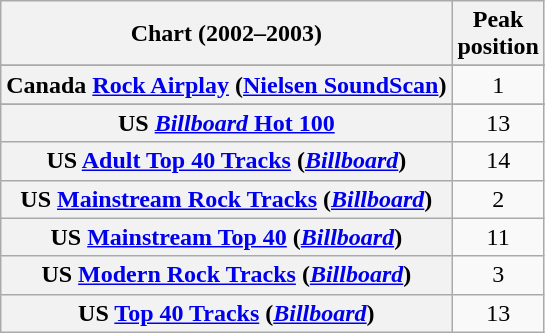<table class="wikitable sortable plainrowheaders" style="text-align:center">
<tr>
<th>Chart (2002–2003)</th>
<th>Peak<br>position</th>
</tr>
<tr>
</tr>
<tr>
<th scope="row">Canada <a href='#'>Rock Airplay</a> (<a href='#'>Nielsen SoundScan</a>)</th>
<td>1</td>
</tr>
<tr>
</tr>
<tr>
</tr>
<tr>
</tr>
<tr>
</tr>
<tr>
</tr>
<tr>
<th scope="row">US <a href='#'><em>Billboard</em> Hot 100</a></th>
<td>13</td>
</tr>
<tr>
<th scope="row">US <a href='#'>Adult Top 40 Tracks</a> (<em><a href='#'>Billboard</a></em>)</th>
<td>14</td>
</tr>
<tr>
<th scope="row">US <a href='#'>Mainstream Rock Tracks</a> (<em><a href='#'>Billboard</a></em>)</th>
<td>2</td>
</tr>
<tr>
<th scope="row">US <a href='#'>Mainstream Top 40</a> (<em><a href='#'>Billboard</a></em>)</th>
<td>11</td>
</tr>
<tr>
<th scope="row">US <a href='#'>Modern Rock Tracks</a> (<a href='#'><em>Billboard</em></a>)</th>
<td>3</td>
</tr>
<tr>
<th scope="row">US <a href='#'>Top 40 Tracks</a> (<a href='#'><em>Billboard</em></a>)</th>
<td>13</td>
</tr>
</table>
